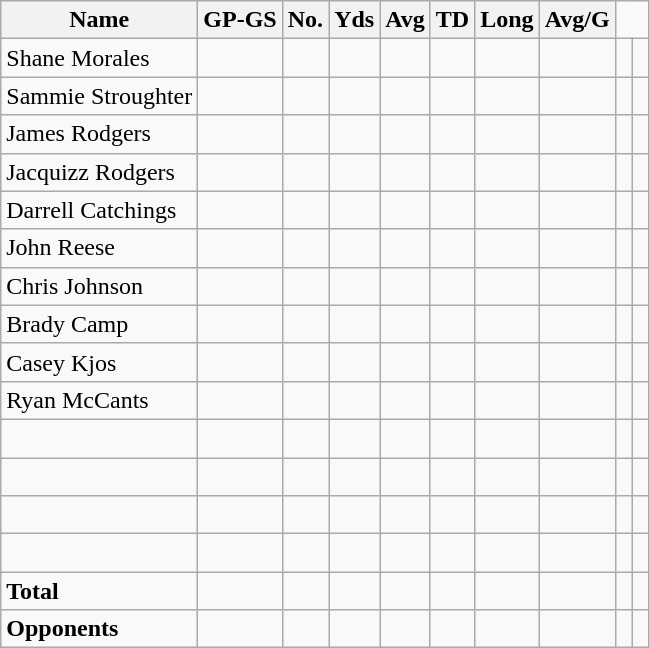<table class="wikitable" style="white-space:nowrap;">
<tr>
<th>Name</th>
<th>GP-GS</th>
<th>No.</th>
<th>Yds</th>
<th>Avg</th>
<th>TD</th>
<th>Long</th>
<th>Avg/G</th>
</tr>
<tr>
<td>Shane Morales</td>
<td> </td>
<td> </td>
<td> </td>
<td> </td>
<td> </td>
<td> </td>
<td> </td>
<td> </td>
<td> </td>
</tr>
<tr>
<td>Sammie Stroughter</td>
<td> </td>
<td> </td>
<td> </td>
<td> </td>
<td> </td>
<td> </td>
<td> </td>
<td> </td>
<td> </td>
</tr>
<tr>
<td>James Rodgers</td>
<td> </td>
<td> </td>
<td> </td>
<td> </td>
<td> </td>
<td> </td>
<td> </td>
<td> </td>
<td> </td>
</tr>
<tr>
<td>Jacquizz Rodgers</td>
<td> </td>
<td> </td>
<td> </td>
<td> </td>
<td> </td>
<td> </td>
<td> </td>
<td> </td>
<td> </td>
</tr>
<tr>
<td>Darrell Catchings</td>
<td> </td>
<td> </td>
<td> </td>
<td> </td>
<td> </td>
<td> </td>
<td> </td>
<td> </td>
<td> </td>
</tr>
<tr>
<td>John Reese</td>
<td> </td>
<td> </td>
<td> </td>
<td> </td>
<td> </td>
<td> </td>
<td> </td>
<td> </td>
<td> </td>
</tr>
<tr>
<td>Chris Johnson</td>
<td> </td>
<td> </td>
<td> </td>
<td> </td>
<td> </td>
<td> </td>
<td> </td>
<td> </td>
<td> </td>
</tr>
<tr>
<td>Brady Camp</td>
<td> </td>
<td> </td>
<td> </td>
<td> </td>
<td> </td>
<td> </td>
<td> </td>
<td> </td>
<td> </td>
</tr>
<tr>
<td>Casey Kjos</td>
<td> </td>
<td> </td>
<td> </td>
<td> </td>
<td> </td>
<td> </td>
<td> </td>
<td> </td>
<td> </td>
</tr>
<tr>
<td>Ryan McCants</td>
<td> </td>
<td> </td>
<td> </td>
<td> </td>
<td> </td>
<td> </td>
<td> </td>
<td> </td>
<td> </td>
</tr>
<tr>
<td> </td>
<td> </td>
<td> </td>
<td> </td>
<td> </td>
<td> </td>
<td> </td>
<td> </td>
<td> </td>
<td> </td>
</tr>
<tr>
<td> </td>
<td> </td>
<td> </td>
<td> </td>
<td> </td>
<td> </td>
<td> </td>
<td> </td>
<td> </td>
<td> </td>
</tr>
<tr>
<td> </td>
<td> </td>
<td> </td>
<td> </td>
<td> </td>
<td> </td>
<td> </td>
<td> </td>
<td> </td>
<td> </td>
</tr>
<tr>
<td> </td>
<td> </td>
<td> </td>
<td> </td>
<td> </td>
<td> </td>
<td> </td>
<td> </td>
<td> </td>
<td> </td>
</tr>
<tr>
<td><strong>Total</strong></td>
<td> </td>
<td> </td>
<td> </td>
<td> </td>
<td> </td>
<td> </td>
<td> </td>
<td> </td>
<td> </td>
</tr>
<tr>
<td><strong>Opponents</strong></td>
<td> </td>
<td> </td>
<td> </td>
<td> </td>
<td> </td>
<td> </td>
<td> </td>
<td> </td>
<td> </td>
</tr>
</table>
